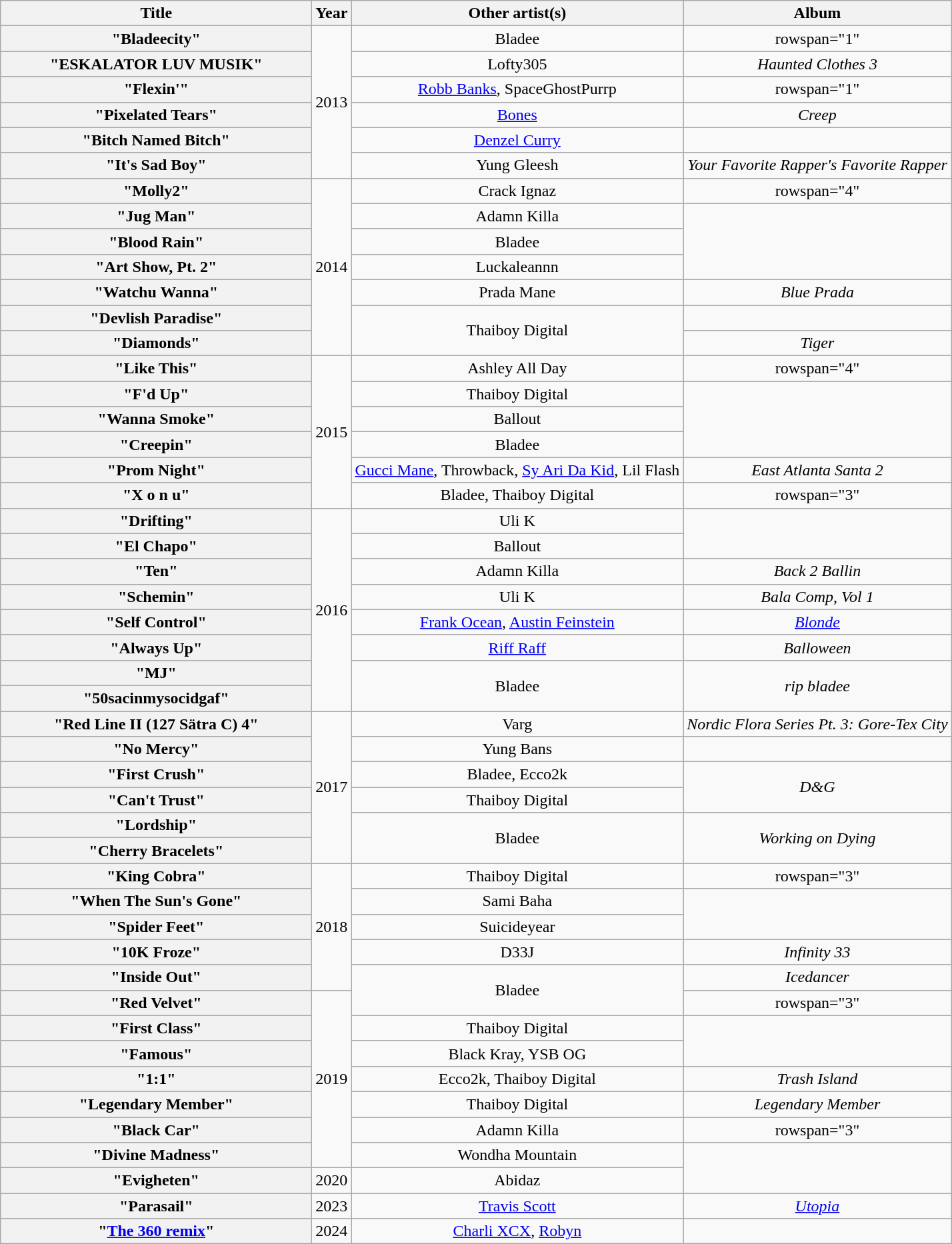<table class="wikitable plainrowheaders" style="text-align:center;">
<tr>
<th scope="col" style="width:19em;">Title</th>
<th scope="col">Year</th>
<th scope="col">Other artist(s)</th>
<th scope="col">Album</th>
</tr>
<tr>
<th scope="row">"Bladeecity"</th>
<td rowspan="6">2013</td>
<td>Bladee</td>
<td>rowspan="1" </td>
</tr>
<tr>
<th scope="row">"ESKALATOR LUV MUSIK"</th>
<td>Lofty305</td>
<td><em>Haunted Clothes 3</em></td>
</tr>
<tr>
<th scope="row">"Flexin'"</th>
<td><a href='#'>Robb Banks</a>, SpaceGhostPurrp</td>
<td>rowspan="1" </td>
</tr>
<tr>
<th scope="row">"Pixelated Tears"</th>
<td><a href='#'>Bones</a></td>
<td><em>Creep</em></td>
</tr>
<tr>
<th scope="row">"Bitch Named Bitch"</th>
<td><a href='#'>Denzel Curry</a></td>
<td></td>
</tr>
<tr>
<th scope="row">"It's Sad Boy"</th>
<td>Yung Gleesh</td>
<td><em>Your Favorite Rapper's Favorite Rapper</em></td>
</tr>
<tr>
<th scope="row">"Molly2"</th>
<td rowspan="7">2014</td>
<td>Crack Ignaz</td>
<td>rowspan="4" </td>
</tr>
<tr>
<th scope="row">"Jug Man"</th>
<td>Adamn Killa</td>
</tr>
<tr>
<th scope="row">"Blood Rain"</th>
<td>Bladee</td>
</tr>
<tr>
<th scope="row">"Art Show, Pt. 2"</th>
<td>Luckaleannn</td>
</tr>
<tr>
<th scope="row">"Watchu Wanna"</th>
<td>Prada Mane</td>
<td><em>Blue Prada</em></td>
</tr>
<tr>
<th scope="row">"Devlish Paradise"</th>
<td rowspan="2">Thaiboy Digital</td>
<td></td>
</tr>
<tr>
<th scope="row">"Diamonds"</th>
<td><em>Tiger</em></td>
</tr>
<tr>
<th scope="row">"Like This"</th>
<td rowspan="6">2015</td>
<td>Ashley All Day</td>
<td>rowspan="4" </td>
</tr>
<tr>
<th scope="row">"F'd Up"</th>
<td>Thaiboy Digital</td>
</tr>
<tr>
<th scope="row">"Wanna Smoke"</th>
<td>Ballout</td>
</tr>
<tr>
<th scope="row">"Creepin"</th>
<td>Bladee</td>
</tr>
<tr>
<th scope="row">"Prom Night"</th>
<td><a href='#'>Gucci Mane</a>, Throwback, <a href='#'>Sy Ari Da Kid</a>, Lil Flash</td>
<td><em>East Atlanta Santa 2</em></td>
</tr>
<tr>
<th scope="row">"X o n u"</th>
<td>Bladee, Thaiboy Digital</td>
<td>rowspan="3" </td>
</tr>
<tr>
<th scope="row">"Drifting"</th>
<td rowspan="8">2016</td>
<td>Uli K</td>
</tr>
<tr>
<th scope="row">"El Chapo"</th>
<td>Ballout</td>
</tr>
<tr>
<th scope="row">"Ten"</th>
<td>Adamn Killa</td>
<td><em>Back 2 Ballin</em></td>
</tr>
<tr>
<th scope="row">"Schemin"</th>
<td>Uli K</td>
<td><em>Bala Comp, Vol 1</em></td>
</tr>
<tr>
<th scope="row">"Self Control"</th>
<td><a href='#'>Frank Ocean</a>, <a href='#'>Austin Feinstein</a></td>
<td><em><a href='#'>Blonde</a></em></td>
</tr>
<tr>
<th scope="row">"Always Up"</th>
<td><a href='#'>Riff Raff</a></td>
<td><em>Balloween</em></td>
</tr>
<tr>
<th scope="row">"MJ"</th>
<td rowspan="2">Bladee</td>
<td rowspan="2"><em>rip bladee</em></td>
</tr>
<tr>
<th scope="row">"50sacinmysocidgaf"</th>
</tr>
<tr>
<th scope="row">"Red Line II (127 Sätra C) 4"</th>
<td rowspan="6">2017</td>
<td>Varg</td>
<td><em>Nordic Flora Series Pt. 3: Gore-Tex City</em></td>
</tr>
<tr>
<th scope="row">"No Mercy"</th>
<td>Yung Bans</td>
<td></td>
</tr>
<tr>
<th scope="row">"First Crush"</th>
<td>Bladee, Ecco2k</td>
<td rowspan="2"><em>D&G</em></td>
</tr>
<tr>
<th scope="row">"Can't Trust"</th>
<td>Thaiboy Digital</td>
</tr>
<tr>
<th scope="row">"Lordship"</th>
<td rowspan="2">Bladee</td>
<td rowspan="2"><em>Working on Dying</em></td>
</tr>
<tr>
<th scope="row">"Cherry Bracelets"</th>
</tr>
<tr>
<th scope="row">"King Cobra"</th>
<td rowspan="5">2018</td>
<td>Thaiboy Digital</td>
<td>rowspan="3" </td>
</tr>
<tr>
<th scope="row">"When The Sun's Gone"</th>
<td>Sami Baha</td>
</tr>
<tr>
<th scope="row">"Spider Feet"</th>
<td>Suicideyear</td>
</tr>
<tr>
<th scope="row">"10K Froze"</th>
<td>D33J</td>
<td><em>Infinity 33</em></td>
</tr>
<tr>
<th scope="row">"Inside Out"</th>
<td rowspan="2">Bladee</td>
<td><em>Icedancer</em></td>
</tr>
<tr>
<th scope="row">"Red Velvet"</th>
<td rowspan="7">2019</td>
<td>rowspan="3" </td>
</tr>
<tr>
<th scope="row">"First Class"</th>
<td>Thaiboy Digital</td>
</tr>
<tr>
<th scope="row">"Famous"</th>
<td>Black Kray, YSB OG</td>
</tr>
<tr>
<th scope="row">"1:1"</th>
<td>Ecco2k, Thaiboy Digital</td>
<td><em>Trash Island</em></td>
</tr>
<tr>
<th scope="row">"Legendary Member"</th>
<td>Thaiboy Digital</td>
<td><em>Legendary Member</em></td>
</tr>
<tr>
<th scope="row">"Black Car"</th>
<td>Adamn Killa</td>
<td>rowspan="3" </td>
</tr>
<tr>
<th scope="row">"Divine Madness"</th>
<td>Wondha Mountain</td>
</tr>
<tr>
<th scope="row">"Evigheten"</th>
<td rowspan="1">2020</td>
<td>Abidaz</td>
</tr>
<tr>
<th scope="row">"Parasail"</th>
<td>2023</td>
<td><a href='#'>Travis Scott</a></td>
<td><em><a href='#'>Utopia</a></em></td>
</tr>
<tr>
<th scope="row">"<a href='#'>The 360 remix</a>"</th>
<td>2024</td>
<td><a href='#'>Charli XCX</a>, <a href='#'>Robyn</a></td>
<td></td>
</tr>
</table>
